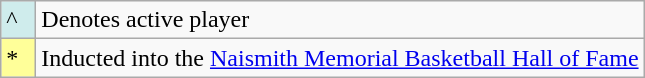<table class="wikitable">
<tr>
<td style="background:#cfecec; width:1em;">^</td>
<td>Denotes active player</td>
</tr>
<tr>
<td style="background-color:#FFFF99; width:1em">*</td>
<td>Inducted into the <a href='#'>Naismith Memorial Basketball Hall of Fame</a></td>
</tr>
</table>
